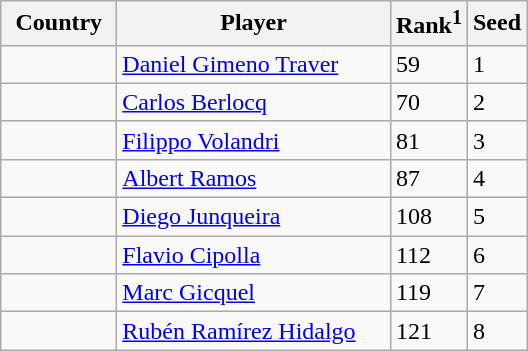<table class="sortable wikitable">
<tr>
<th width="70">Country</th>
<th width="175">Player</th>
<th>Rank<sup>1</sup></th>
<th>Seed</th>
</tr>
<tr>
<td></td>
<td><a href='#'>Daniel Gimeno Traver</a></td>
<td>59</td>
<td>1</td>
</tr>
<tr>
<td></td>
<td><a href='#'>Carlos Berlocq</a></td>
<td>70</td>
<td>2</td>
</tr>
<tr>
<td></td>
<td><a href='#'>Filippo Volandri</a></td>
<td>81</td>
<td>3</td>
</tr>
<tr>
<td></td>
<td><a href='#'>Albert Ramos</a></td>
<td>87</td>
<td>4</td>
</tr>
<tr>
<td></td>
<td><a href='#'>Diego Junqueira</a></td>
<td>108</td>
<td>5</td>
</tr>
<tr>
<td></td>
<td><a href='#'>Flavio Cipolla</a></td>
<td>112</td>
<td>6</td>
</tr>
<tr>
<td></td>
<td><a href='#'>Marc Gicquel</a></td>
<td>119</td>
<td>7</td>
</tr>
<tr>
<td></td>
<td><a href='#'>Rubén Ramírez Hidalgo</a></td>
<td>121</td>
<td>8</td>
</tr>
</table>
